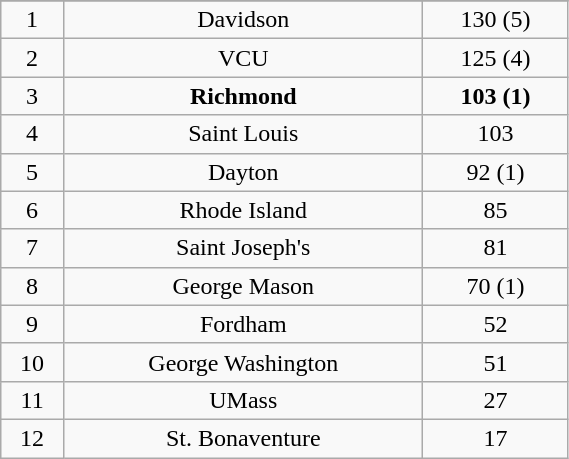<table class="wikitable" style="width: 30%;text-align: center;">
<tr align="center">
</tr>
<tr align="center">
<td>1</td>
<td>Davidson</td>
<td>130 (5)</td>
</tr>
<tr>
<td>2</td>
<td>VCU</td>
<td>125 (4)</td>
</tr>
<tr>
<td>3</td>
<td><strong>Richmond</strong></td>
<td><strong>103 (1)</strong></td>
</tr>
<tr>
<td>4</td>
<td>Saint Louis</td>
<td>103</td>
</tr>
<tr>
<td>5</td>
<td>Dayton</td>
<td>92 (1)</td>
</tr>
<tr>
<td>6</td>
<td>Rhode Island</td>
<td>85</td>
</tr>
<tr>
<td>7</td>
<td>Saint Joseph's</td>
<td>81</td>
</tr>
<tr>
<td>8</td>
<td>George Mason</td>
<td>70 (1)</td>
</tr>
<tr>
<td>9</td>
<td>Fordham</td>
<td>52</td>
</tr>
<tr>
<td>10</td>
<td>George Washington</td>
<td>51</td>
</tr>
<tr>
<td>11</td>
<td>UMass</td>
<td>27</td>
</tr>
<tr>
<td>12</td>
<td>St. Bonaventure</td>
<td>17</td>
</tr>
</table>
